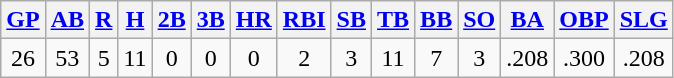<table class="wikitable">
<tr>
<th><a href='#'>GP</a></th>
<th><a href='#'>AB</a></th>
<th><a href='#'>R</a></th>
<th><a href='#'>H</a></th>
<th><a href='#'>2B</a></th>
<th><a href='#'>3B</a></th>
<th><a href='#'>HR</a></th>
<th><a href='#'>RBI</a></th>
<th><a href='#'>SB</a></th>
<th><a href='#'>TB</a></th>
<th><a href='#'>BB</a></th>
<th><a href='#'>SO</a></th>
<th><a href='#'>BA</a></th>
<th><a href='#'>OBP</a></th>
<th><a href='#'>SLG</a></th>
</tr>
<tr align=center>
<td>26</td>
<td>53</td>
<td>5</td>
<td>11</td>
<td>0</td>
<td>0</td>
<td>0</td>
<td>2</td>
<td>3</td>
<td>11</td>
<td>7</td>
<td>3</td>
<td>.208</td>
<td>.300</td>
<td>.208</td>
</tr>
</table>
